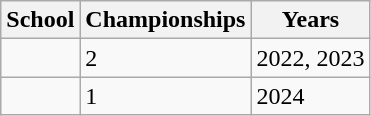<table class="wikitable">
<tr>
<th>School</th>
<th>Championships</th>
<th>Years</th>
</tr>
<tr>
<td></td>
<td>2</td>
<td>2022, 2023</td>
</tr>
<tr>
<td></td>
<td>1</td>
<td>2024</td>
</tr>
</table>
